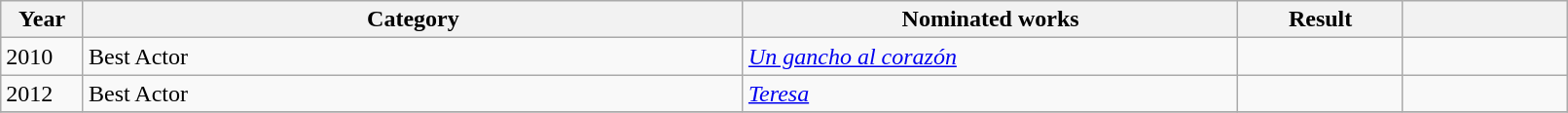<table class="wikitable" width="85%">
<tr>
<th width="5%">Year</th>
<th width="40%">Category</th>
<th width="30%">Nominated works</th>
<th width="10%">Result</th>
<th width="10%"></th>
</tr>
<tr>
<td>2010</td>
<td>Best Actor</td>
<td><em><a href='#'>Un gancho al corazón</a></em></td>
<td></td>
<td></td>
</tr>
<tr>
<td>2012</td>
<td>Best Actor</td>
<td><em><a href='#'>Teresa</a></em></td>
<td></td>
<td></td>
</tr>
<tr>
</tr>
</table>
